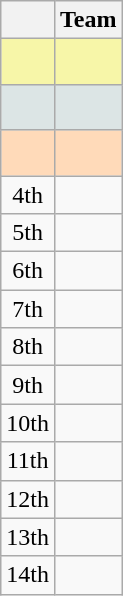<table class="wikitable" style="text-align:center">
<tr>
<th width=15></th>
<th>Team</th>
</tr>
<tr bgcolor="#F7F6A8">
<td align="center" style="height:23px"></td>
<td align=left></td>
</tr>
<tr bgcolor="#DCE5E5">
<td align="center" style="height:23px"></td>
<td align=left></td>
</tr>
<tr bgcolor="#FFDAB9">
<td align="center" style="height:23px"></td>
<td align=left></td>
</tr>
<tr>
<td>4th</td>
<td align=left></td>
</tr>
<tr>
<td>5th</td>
<td align=left></td>
</tr>
<tr>
<td>6th</td>
<td align=left></td>
</tr>
<tr>
<td>7th</td>
<td align=left></td>
</tr>
<tr>
<td>8th</td>
<td align=left></td>
</tr>
<tr>
<td>9th</td>
<td align=left></td>
</tr>
<tr>
<td>10th</td>
<td align=left></td>
</tr>
<tr>
<td>11th</td>
<td align=left></td>
</tr>
<tr>
<td>12th</td>
<td align=left></td>
</tr>
<tr>
<td>13th</td>
<td align=left></td>
</tr>
<tr>
<td>14th</td>
<td align=left></td>
</tr>
</table>
